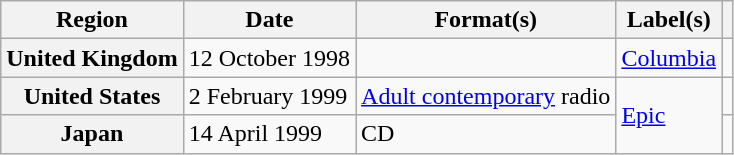<table class="wikitable plainrowheaders">
<tr>
<th scope="col">Region</th>
<th scope="col">Date</th>
<th scope="col">Format(s)</th>
<th scope="col">Label(s)</th>
<th scope="col"></th>
</tr>
<tr>
<th scope="row">United Kingdom</th>
<td>12 October 1998</td>
<td></td>
<td><a href='#'>Columbia</a></td>
<td></td>
</tr>
<tr>
<th scope="row">United States</th>
<td>2 February 1999</td>
<td><a href='#'>Adult contemporary</a> radio</td>
<td rowspan="2"><a href='#'>Epic</a></td>
<td></td>
</tr>
<tr>
<th scope="row">Japan</th>
<td>14 April 1999</td>
<td>CD</td>
<td></td>
</tr>
</table>
